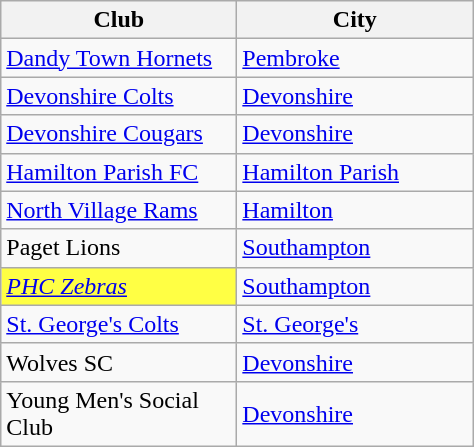<table class="wikitable">
<tr>
<th width="150px">Club</th>
<th width="150px">City</th>
</tr>
<tr>
<td><a href='#'>Dandy Town Hornets</a></td>
<td><a href='#'>Pembroke</a></td>
</tr>
<tr>
<td><a href='#'>Devonshire Colts</a></td>
<td><a href='#'>Devonshire</a></td>
</tr>
<tr>
<td><a href='#'>Devonshire Cougars</a></td>
<td><a href='#'>Devonshire</a></td>
</tr>
<tr>
<td><a href='#'>Hamilton Parish FC</a></td>
<td><a href='#'>Hamilton Parish</a></td>
</tr>
<tr>
<td><a href='#'>North Village Rams</a></td>
<td><a href='#'>Hamilton</a></td>
</tr>
<tr>
<td>Paget Lions</td>
<td><a href='#'>Southampton</a></td>
</tr>
<tr>
<td style="background:#FFFF44"><em><a href='#'>PHC Zebras</a></em></td>
<td><a href='#'>Southampton</a></td>
</tr>
<tr>
<td><a href='#'>St. George's Colts</a></td>
<td><a href='#'>St. George's</a></td>
</tr>
<tr>
<td>Wolves SC</td>
<td><a href='#'>Devonshire</a></td>
</tr>
<tr>
<td>Young Men's Social Club</td>
<td><a href='#'>Devonshire</a></td>
</tr>
</table>
